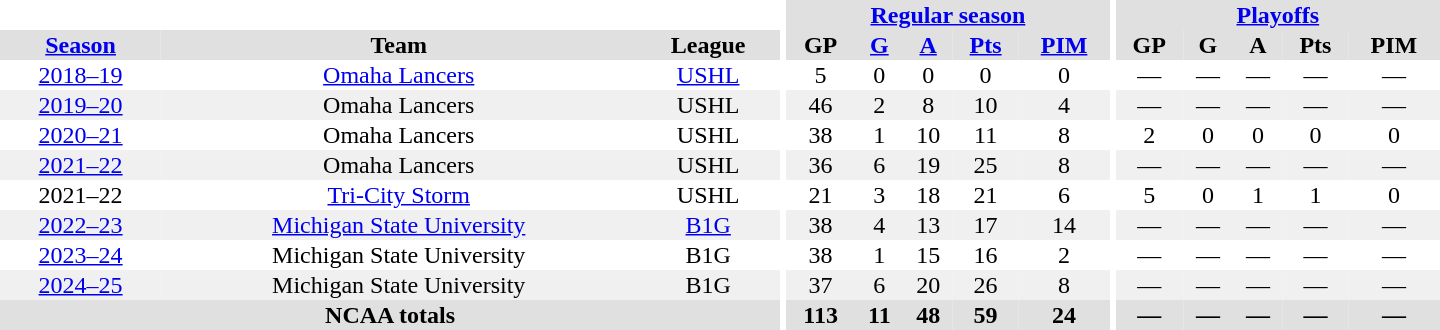<table border="0" cellpadding="1" cellspacing="0" style="text-align:center; width:60em">
<tr bgcolor="#e0e0e0">
<th colspan="3" bgcolor="#ffffff"></th>
<th rowspan="100" bgcolor="#ffffff"></th>
<th colspan="5"><a href='#'>Regular season</a></th>
<th rowspan="100" bgcolor="#ffffff"></th>
<th colspan="5"><a href='#'>Playoffs</a></th>
</tr>
<tr bgcolor="#e0e0e0">
<th><a href='#'>Season</a></th>
<th>Team</th>
<th>League</th>
<th>GP</th>
<th><a href='#'>G</a></th>
<th><a href='#'>A</a></th>
<th><a href='#'>Pts</a></th>
<th><a href='#'>PIM</a></th>
<th>GP</th>
<th>G</th>
<th>A</th>
<th>Pts</th>
<th>PIM</th>
</tr>
<tr>
<td><a href='#'>2018–19</a></td>
<td><a href='#'>Omaha Lancers</a></td>
<td><a href='#'>USHL</a></td>
<td>5</td>
<td>0</td>
<td>0</td>
<td>0</td>
<td>0</td>
<td>—</td>
<td>—</td>
<td>—</td>
<td>—</td>
<td>—</td>
</tr>
<tr bgcolor="#f0f0f0">
<td><a href='#'>2019–20</a></td>
<td>Omaha Lancers</td>
<td>USHL</td>
<td>46</td>
<td>2</td>
<td>8</td>
<td>10</td>
<td>4</td>
<td>—</td>
<td>—</td>
<td>—</td>
<td>—</td>
<td>—</td>
</tr>
<tr>
<td><a href='#'>2020–21</a></td>
<td>Omaha Lancers</td>
<td>USHL</td>
<td>38</td>
<td>1</td>
<td>10</td>
<td>11</td>
<td>8</td>
<td>2</td>
<td>0</td>
<td>0</td>
<td>0</td>
<td>0</td>
</tr>
<tr bgcolor="#f0f0f0">
<td><a href='#'>2021–22</a></td>
<td>Omaha Lancers</td>
<td>USHL</td>
<td>36</td>
<td>6</td>
<td>19</td>
<td>25</td>
<td>8</td>
<td>—</td>
<td>—</td>
<td>—</td>
<td>—</td>
<td>—</td>
</tr>
<tr>
<td>2021–22</td>
<td><a href='#'>Tri-City Storm</a></td>
<td>USHL</td>
<td>21</td>
<td>3</td>
<td>18</td>
<td>21</td>
<td>6</td>
<td>5</td>
<td>0</td>
<td>1</td>
<td>1</td>
<td>0</td>
</tr>
<tr bgcolor="#f0f0f0">
<td><a href='#'>2022–23</a></td>
<td><a href='#'>Michigan State University</a></td>
<td><a href='#'>B1G</a></td>
<td>38</td>
<td>4</td>
<td>13</td>
<td>17</td>
<td>14</td>
<td>—</td>
<td>—</td>
<td>—</td>
<td>—</td>
<td>—</td>
</tr>
<tr>
<td><a href='#'>2023–24</a></td>
<td>Michigan State University</td>
<td>B1G</td>
<td>38</td>
<td>1</td>
<td>15</td>
<td>16</td>
<td>2</td>
<td>—</td>
<td>—</td>
<td>—</td>
<td>—</td>
<td>—</td>
</tr>
<tr bgcolor="#f0f0f0">
<td><a href='#'>2024–25</a></td>
<td>Michigan State University</td>
<td>B1G</td>
<td>37</td>
<td>6</td>
<td>20</td>
<td>26</td>
<td>8</td>
<td>—</td>
<td>—</td>
<td>—</td>
<td>—</td>
<td>—</td>
</tr>
<tr bgcolor="#e0e0e0">
<th colspan="3">NCAA totals</th>
<th>113</th>
<th>11</th>
<th>48</th>
<th>59</th>
<th>24</th>
<th>—</th>
<th>—</th>
<th>—</th>
<th>—</th>
<th>—</th>
</tr>
</table>
